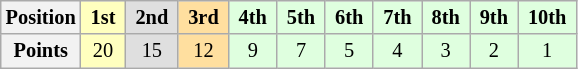<table class="wikitable" style="font-size:85%; text-align:center">
<tr>
<th>Position</th>
<td style="background:#ffffbf;"> <strong>1st</strong> </td>
<td style="background:#dfdfdf;"> <strong>2nd</strong> </td>
<td style="background:#ffdf9f;"> <strong>3rd</strong> </td>
<td style="background:#dfffdf;"> <strong>4th</strong> </td>
<td style="background:#dfffdf;"> <strong>5th</strong> </td>
<td style="background:#dfffdf;"> <strong>6th</strong> </td>
<td style="background:#dfffdf;"> <strong>7th</strong> </td>
<td style="background:#dfffdf;"> <strong>8th</strong> </td>
<td style="background:#dfffdf;"> <strong>9th</strong> </td>
<td style="background:#dfffdf;"> <strong>10th</strong> </td>
</tr>
<tr>
<th>Points</th>
<td style="background:#ffffbf;">20</td>
<td style="background:#dfdfdf;">15</td>
<td style="background:#ffdf9f;">12</td>
<td style="background:#dfffdf;">9</td>
<td style="background:#dfffdf;">7</td>
<td style="background:#dfffdf;">5</td>
<td style="background:#dfffdf;">4</td>
<td style="background:#dfffdf;">3</td>
<td style="background:#dfffdf;">2</td>
<td style="background:#dfffdf;">1</td>
</tr>
</table>
